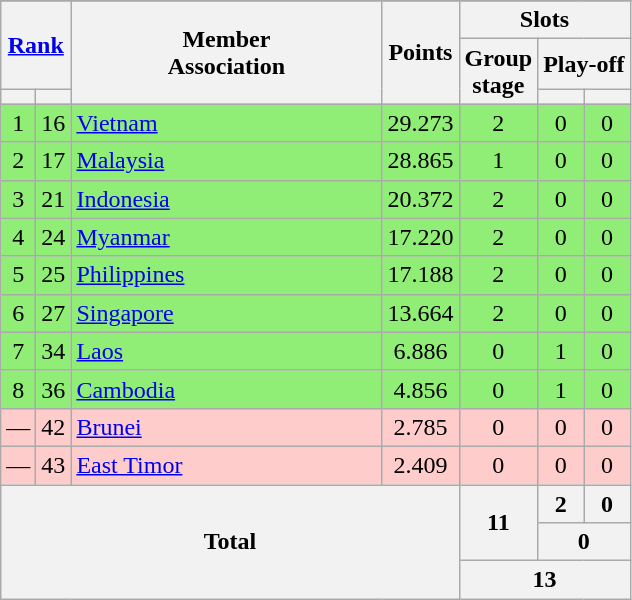<table class="wikitable" style="text-align:center">
<tr>
</tr>
<tr>
<th colspan=2 rowspan=2><a href='#'>Rank</a></th>
<th rowspan=3 width=200>Member<br>Association</th>
<th rowspan=3>Points</th>
<th colspan=3>Slots</th>
</tr>
<tr>
<th rowspan=2>Group<br>stage</th>
<th colspan=2>Play-off</th>
</tr>
<tr>
<th></th>
<th></th>
<th></th>
<th></th>
</tr>
<tr bgcolor=#90ee77>
<td>1</td>
<td>16</td>
<td align=left> <a href='#'>Vietnam</a></td>
<td>29.273</td>
<td>2</td>
<td>0</td>
<td>0</td>
</tr>
<tr bgcolor=#90ee77>
<td>2</td>
<td>17</td>
<td align=left> <a href='#'>Malaysia</a></td>
<td>28.865</td>
<td>1</td>
<td>0</td>
<td>0</td>
</tr>
<tr bgcolor=#90ee77>
<td>3</td>
<td>21</td>
<td align=left> <a href='#'>Indonesia</a></td>
<td>20.372</td>
<td>2</td>
<td>0</td>
<td>0</td>
</tr>
<tr bgcolor=#90ee77>
<td>4</td>
<td>24</td>
<td align=left> <a href='#'>Myanmar</a></td>
<td>17.220</td>
<td>2</td>
<td>0</td>
<td>0</td>
</tr>
<tr bgcolor=#90ee77>
<td>5</td>
<td>25</td>
<td align=left> <a href='#'>Philippines</a></td>
<td>17.188</td>
<td>2</td>
<td>0</td>
<td>0</td>
</tr>
<tr bgcolor=#90ee77>
<td>6</td>
<td>27</td>
<td align=left> <a href='#'>Singapore</a></td>
<td>13.664</td>
<td>2</td>
<td>0</td>
<td>0</td>
</tr>
<tr bgcolor=#90ee77>
<td>7</td>
<td>34</td>
<td align=left> <a href='#'>Laos</a></td>
<td>6.886</td>
<td>0</td>
<td>1</td>
<td>0</td>
</tr>
<tr bgcolor=#90ee77>
<td>8</td>
<td>36</td>
<td align=left> <a href='#'>Cambodia</a></td>
<td>4.856</td>
<td>0</td>
<td>1</td>
<td>0</td>
</tr>
<tr bgcolor=#ffcccc>
<td>—</td>
<td>42</td>
<td align=left> <a href='#'>Brunei</a></td>
<td>2.785</td>
<td>0</td>
<td>0</td>
<td>0</td>
</tr>
<tr bgcolor=#ffcccc>
<td>—</td>
<td>43</td>
<td align=left> <a href='#'>East Timor</a></td>
<td>2.409</td>
<td>0</td>
<td>0</td>
<td>0</td>
</tr>
<tr>
<th colspan=4 rowspan=3>Total</th>
<th rowspan=2>11</th>
<th>2</th>
<th>0</th>
</tr>
<tr>
<th colspan=2>0</th>
</tr>
<tr>
<th colspan=3>13</th>
</tr>
</table>
